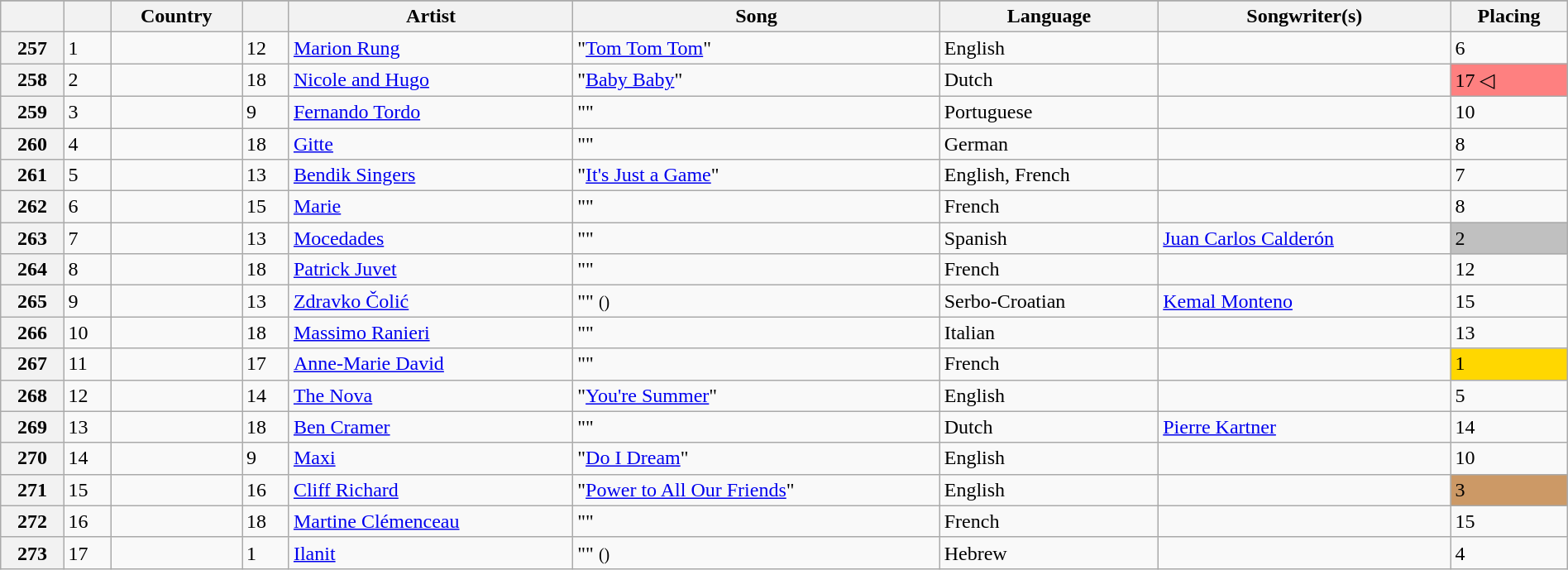<table class="wikitable plainrowheaders" style="width:100%">
<tr>
</tr>
<tr>
<th scope="col"></th>
<th scope="col"></th>
<th scope="col">Country</th>
<th scope="col"></th>
<th scope="col">Artist</th>
<th scope="col">Song</th>
<th scope="col">Language</th>
<th scope="col">Songwriter(s)</th>
<th scope="col">Placing</th>
</tr>
<tr>
<th scope="row">257</th>
<td>1</td>
<td></td>
<td>12</td>
<td><a href='#'>Marion Rung</a></td>
<td>"<a href='#'>Tom Tom Tom</a>"</td>
<td>English</td>
<td></td>
<td>6</td>
</tr>
<tr>
<th scope="row">258</th>
<td>2</td>
<td></td>
<td>18</td>
<td><a href='#'>Nicole and Hugo</a></td>
<td>"<a href='#'>Baby Baby</a>"</td>
<td>Dutch</td>
<td></td>
<td bgcolor="#FE8080">17 ◁</td>
</tr>
<tr>
<th scope="row">259</th>
<td>3</td>
<td></td>
<td>9</td>
<td><a href='#'>Fernando Tordo</a></td>
<td>""</td>
<td>Portuguese</td>
<td></td>
<td>10</td>
</tr>
<tr>
<th scope="row">260</th>
<td>4</td>
<td></td>
<td>18</td>
<td><a href='#'>Gitte</a></td>
<td>""</td>
<td>German</td>
<td></td>
<td>8</td>
</tr>
<tr>
<th scope="row">261</th>
<td>5</td>
<td></td>
<td>13</td>
<td><a href='#'>Bendik Singers</a></td>
<td>"<a href='#'>It's Just a Game</a>"</td>
<td>English, French</td>
<td></td>
<td>7</td>
</tr>
<tr>
<th scope="row">262</th>
<td>6</td>
<td></td>
<td>15</td>
<td><a href='#'>Marie</a></td>
<td>""</td>
<td>French</td>
<td></td>
<td>8</td>
</tr>
<tr>
<th scope="row">263</th>
<td>7</td>
<td></td>
<td>13</td>
<td><a href='#'>Mocedades</a></td>
<td>""</td>
<td>Spanish</td>
<td><a href='#'>Juan Carlos Calderón</a></td>
<td bgcolor="silver">2</td>
</tr>
<tr>
<th scope="row">264</th>
<td>8</td>
<td></td>
<td>18</td>
<td><a href='#'>Patrick Juvet</a></td>
<td>""</td>
<td>French</td>
<td></td>
<td>12</td>
</tr>
<tr>
<th scope="row">265</th>
<td>9</td>
<td></td>
<td>13</td>
<td><a href='#'>Zdravko Čolić</a></td>
<td>"" <small>()</small></td>
<td>Serbo-Croatian</td>
<td><a href='#'>Kemal Monteno</a></td>
<td>15</td>
</tr>
<tr>
<th scope="row">266</th>
<td>10</td>
<td></td>
<td>18</td>
<td><a href='#'>Massimo Ranieri</a></td>
<td>""</td>
<td>Italian</td>
<td></td>
<td>13</td>
</tr>
<tr>
<th scope="row">267</th>
<td>11</td>
<td></td>
<td>17</td>
<td><a href='#'>Anne-Marie David</a></td>
<td>""</td>
<td>French</td>
<td></td>
<td bgcolor="gold">1</td>
</tr>
<tr>
<th scope="row">268</th>
<td>12</td>
<td></td>
<td>14</td>
<td><a href='#'>The Nova</a></td>
<td>"<a href='#'>You're Summer</a>"</td>
<td>English</td>
<td></td>
<td>5</td>
</tr>
<tr>
<th scope="row">269</th>
<td>13</td>
<td></td>
<td>18</td>
<td><a href='#'>Ben Cramer</a></td>
<td>""</td>
<td>Dutch</td>
<td><a href='#'>Pierre Kartner</a></td>
<td>14</td>
</tr>
<tr>
<th scope="row">270</th>
<td>14</td>
<td></td>
<td>9</td>
<td><a href='#'>Maxi</a></td>
<td>"<a href='#'>Do I Dream</a>"</td>
<td>English</td>
<td></td>
<td>10</td>
</tr>
<tr>
<th scope="row">271</th>
<td>15</td>
<td></td>
<td>16</td>
<td><a href='#'>Cliff Richard</a></td>
<td>"<a href='#'>Power to All Our Friends</a>"</td>
<td>English</td>
<td></td>
<td bgcolor="#C96">3</td>
</tr>
<tr>
<th scope="row">272</th>
<td>16</td>
<td></td>
<td>18</td>
<td><a href='#'>Martine Clémenceau</a></td>
<td>""</td>
<td>French</td>
<td></td>
<td>15</td>
</tr>
<tr>
<th scope="row">273</th>
<td>17</td>
<td></td>
<td>1</td>
<td><a href='#'>Ilanit</a></td>
<td>"" <small>()</small></td>
<td>Hebrew</td>
<td></td>
<td>4</td>
</tr>
</table>
